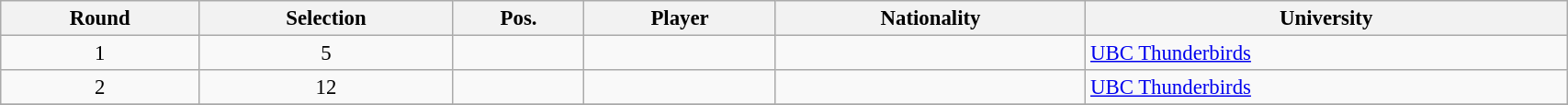<table class="wikitable sortable" style="width:90%; text-align:center; font-size:95%; text-align:left;">
<tr>
<th>Round</th>
<th>Selection</th>
<th>Pos.</th>
<th>Player</th>
<th>Nationality</th>
<th>University</th>
</tr>
<tr>
<td align=center>1</td>
<td align=center>5</td>
<td align=center></td>
<td></td>
<td></td>
<td><a href='#'>UBC Thunderbirds</a></td>
</tr>
<tr>
<td align=center>2</td>
<td align=center>12</td>
<td align=center></td>
<td></td>
<td></td>
<td><a href='#'>UBC Thunderbirds</a></td>
</tr>
<tr>
</tr>
</table>
